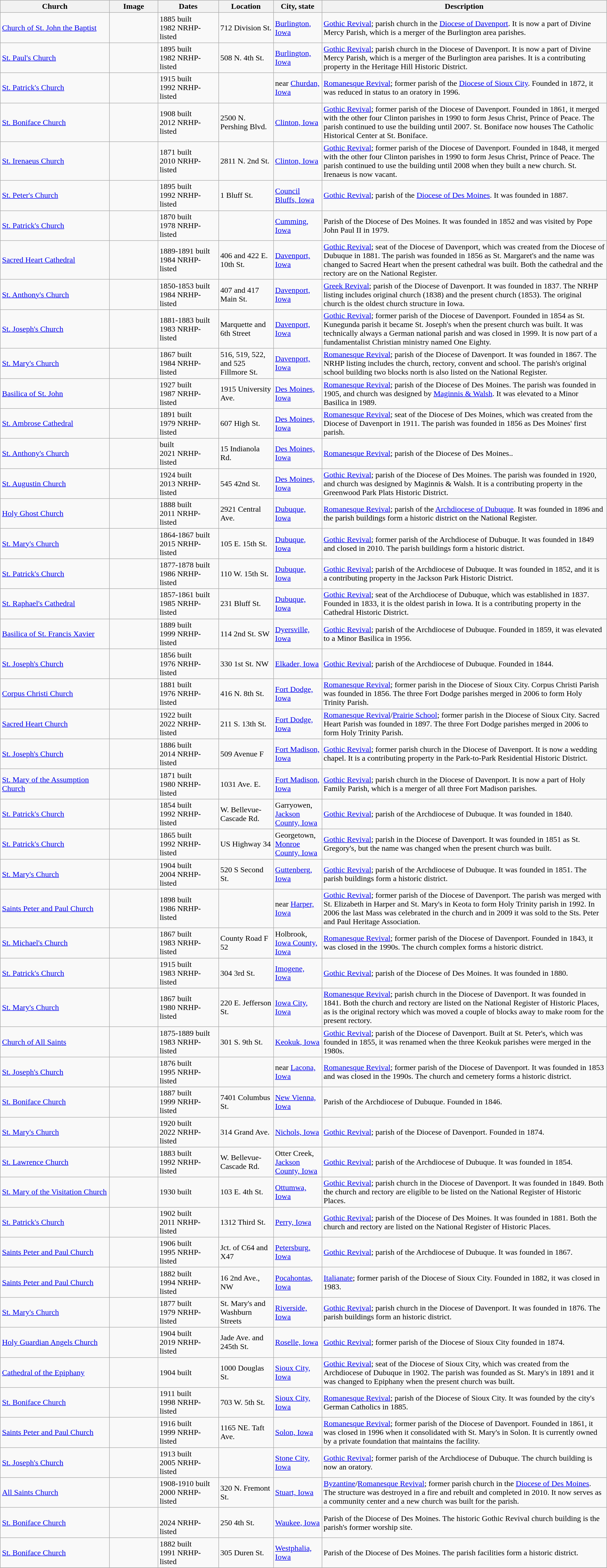<table class="wikitable sortable" style="width:98%">
<tr>
<th width = 18%><strong>Church</strong></th>
<th width = 8% class="unsortable"><strong>Image</strong></th>
<th width = 10%><strong>Dates</strong></th>
<th><strong>Location</strong></th>
<th width = 8%><strong>City, state</strong></th>
<th class="unsortable"><strong>Description</strong></th>
</tr>
<tr>
<td><a href='#'>Church of St. John the Baptist</a></td>
<td></td>
<td>1885 built<br>1982 NRHP-listed</td>
<td>712 Division St.<br><small></small></td>
<td><a href='#'>Burlington, Iowa</a></td>
<td><a href='#'>Gothic Revival</a>; parish church in the <a href='#'>Diocese of Davenport</a>. It is now a part of Divine Mercy Parish, which is a merger of the Burlington area parishes.</td>
</tr>
<tr>
<td><a href='#'>St. Paul's Church</a></td>
<td></td>
<td>1895 built<br>1982 NRHP-listed</td>
<td>508 N. 4th St.<br><small></small></td>
<td><a href='#'>Burlington, Iowa</a></td>
<td><a href='#'>Gothic Revival</a>; parish church in the Diocese of Davenport. It is now a part of Divine Mercy Parish, which is a merger of the Burlington area parishes. It is a contributing property in the Heritage Hill Historic District.</td>
</tr>
<tr>
<td><a href='#'>St. Patrick's Church</a></td>
<td></td>
<td>1915 built<br>1992 NRHP-listed</td>
<td><small></small></td>
<td>near <a href='#'>Churdan, Iowa</a></td>
<td><a href='#'>Romanesque Revival</a>; former parish of the <a href='#'>Diocese of Sioux City</a>. Founded in 1872, it was reduced in status to an oratory in 1996.</td>
</tr>
<tr>
<td><a href='#'>St. Boniface Church</a></td>
<td></td>
<td>1908 built<br>2012 NRHP-listed</td>
<td>2500 N. Pershing Blvd.<br><small></small></td>
<td><a href='#'>Clinton, Iowa</a></td>
<td><a href='#'>Gothic Revival</a>; former parish of the Diocese of Davenport. Founded in 1861, it merged with the other four Clinton parishes in 1990 to form Jesus Christ, Prince of Peace. The parish continued to use the building until 2007. St. Boniface now houses The Catholic Historical Center at St. Boniface.</td>
</tr>
<tr>
<td><a href='#'>St. Irenaeus Church</a></td>
<td></td>
<td>1871 built<br>2010 NRHP-listed</td>
<td>2811 N. 2nd St.<br><small></small></td>
<td><a href='#'>Clinton, Iowa</a></td>
<td><a href='#'>Gothic Revival</a>; former parish of the Diocese of Davenport. Founded in 1848, it merged with the other four Clinton parishes in 1990 to form Jesus Christ, Prince of Peace. The parish continued to use the building until 2008 when they built a new church. St. Irenaeus is now vacant.</td>
</tr>
<tr>
<td><a href='#'>St. Peter's Church</a></td>
<td></td>
<td>1895 built<br>1992 NRHP-listed</td>
<td>1 Bluff St.<br><small></small></td>
<td><a href='#'>Council Bluffs, Iowa</a></td>
<td><a href='#'>Gothic Revival</a>; parish of the <a href='#'>Diocese of Des Moines</a>. It was founded in 1887.</td>
</tr>
<tr>
<td><a href='#'>St. Patrick's Church</a></td>
<td></td>
<td>1870 built<br>1978 NRHP-listed</td>
<td><br><small></small></td>
<td><a href='#'>Cumming, Iowa</a></td>
<td>Parish of the Diocese of Des Moines. It was founded in 1852 and was visited by Pope John Paul II in 1979.</td>
</tr>
<tr>
<td><a href='#'>Sacred Heart Cathedral</a></td>
<td></td>
<td>1889-1891 built<br>1984 NRHP-listed</td>
<td>406 and 422 E. 10th St.<br><small></small></td>
<td><a href='#'>Davenport, Iowa</a></td>
<td><a href='#'>Gothic Revival</a>; seat of the Diocese of Davenport, which was created from the Diocese of Dubuque in 1881. The parish was founded in 1856 as St. Margaret's and the name was changed to Sacred Heart when the present cathedral was built. Both the cathedral and the rectory are on the National Register.</td>
</tr>
<tr>
<td><a href='#'>St. Anthony's Church</a></td>
<td></td>
<td>1850-1853 built<br>1984 NRHP-listed</td>
<td>407 and 417 Main St.<br><small></small></td>
<td><a href='#'>Davenport, Iowa</a></td>
<td><a href='#'>Greek Revival</a>; parish of the Diocese of Davenport. It was founded in 1837. The NRHP listing includes original church (1838) and the present church (1853). The original church is the oldest church structure in Iowa.</td>
</tr>
<tr>
<td><a href='#'>St. Joseph's Church</a></td>
<td></td>
<td>1881-1883 built<br>1983 NRHP-listed</td>
<td>Marquette and 6th Street<br><small></small></td>
<td><a href='#'>Davenport, Iowa</a></td>
<td><a href='#'>Gothic Revival</a>; former parish of the Diocese of Davenport. Founded in 1854 as St. Kunegunda parish it became St. Joseph's when the present church was built. It was technically always a German national parish and was closed in 1999.  It is now part of a fundamentalist Christian ministry named One Eighty.</td>
</tr>
<tr>
<td><a href='#'>St. Mary's Church</a></td>
<td></td>
<td>1867 built<br>1984 NRHP-listed</td>
<td>516, 519, 522, and 525 Fillmore St.<br><small></small></td>
<td><a href='#'>Davenport, Iowa</a></td>
<td><a href='#'>Romanesque Revival</a>; parish of the Diocese of Davenport. It was founded in 1867. The NRHP listing includes the church, rectory, convent and school. The parish's original school building two blocks north is also listed on the National Register.</td>
</tr>
<tr>
<td><a href='#'>Basilica of St. John</a></td>
<td></td>
<td>1927 built<br>1987 NRHP-listed</td>
<td>1915 University Ave.<br><small></small></td>
<td><a href='#'>Des Moines, Iowa</a></td>
<td><a href='#'>Romanesque Revival</a>; parish of the Diocese of Des Moines. The parish was founded in 1905, and church was designed by <a href='#'>Maginnis & Walsh</a>. It was elevated to a Minor Basilica in 1989.</td>
</tr>
<tr>
<td><a href='#'>St. Ambrose Cathedral</a></td>
<td></td>
<td>1891 built<br>1979 NRHP-listed</td>
<td>607 High St.<br><small></small></td>
<td><a href='#'>Des Moines, Iowa</a></td>
<td><a href='#'>Romanesque Revival</a>; seat of the Diocese of Des Moines, which was created from the Diocese of Davenport in 1911. The parish was founded in 1856 as Des Moines' first parish.</td>
</tr>
<tr>
<td><a href='#'>St. Anthony's Church</a></td>
<td></td>
<td>built<br>2021 NRHP-listed</td>
<td>15 Indianola Rd.<br><small></small></td>
<td><a href='#'>Des Moines, Iowa</a></td>
<td><a href='#'>Romanesque Revival</a>; parish of the Diocese of Des Moines..</td>
</tr>
<tr>
<td><a href='#'>St. Augustin Church</a></td>
<td></td>
<td>1924 built<br>2013 NRHP-listed</td>
<td>545 42nd St.<br><small></small></td>
<td><a href='#'>Des Moines, Iowa</a></td>
<td><a href='#'>Gothic Revival</a>; parish of the Diocese of Des Moines. The parish was founded in 1920, and church was designed by Maginnis & Walsh. It is a contributing property in the Greenwood Park Plats Historic District.</td>
</tr>
<tr>
<td><a href='#'>Holy Ghost Church</a></td>
<td></td>
<td>1888 built<br>2011 NRHP-listed</td>
<td>2921 Central Ave.<br><small></small></td>
<td><a href='#'>Dubuque, Iowa</a></td>
<td><a href='#'>Romanesque Revival</a>; parish of the <a href='#'>Archdiocese of Dubuque</a>. It was founded in 1896 and the parish buildings form a historic district on the National Register.</td>
</tr>
<tr>
<td><a href='#'>St. Mary's Church</a></td>
<td></td>
<td>1864-1867 built<br>2015 NRHP-listed</td>
<td>105 E. 15th St.<br><small></small></td>
<td><a href='#'>Dubuque, Iowa</a></td>
<td><a href='#'>Gothic Revival</a>; former parish of the Archdiocese of Dubuque. It was founded in 1849 and closed in 2010. The parish buildings form a historic district.</td>
</tr>
<tr>
<td><a href='#'>St. Patrick's Church</a></td>
<td></td>
<td>1877-1878 built<br>1986 NRHP-listed</td>
<td>110 W. 15th St.<br><small></small></td>
<td><a href='#'>Dubuque, Iowa</a></td>
<td><a href='#'>Gothic Revival</a>; parish of the Archdiocese of Dubuque. It was founded in 1852, and it is a contributing property in the Jackson Park Historic District.</td>
</tr>
<tr>
<td><a href='#'>St. Raphael's Cathedral</a></td>
<td></td>
<td>1857-1861 built<br>1985 NRHP-listed</td>
<td>231 Bluff St.<br><small></small></td>
<td><a href='#'>Dubuque, Iowa</a></td>
<td><a href='#'>Gothic Revival</a>; seat of the Archdiocese of Dubuque, which was established in 1837. Founded in 1833, it is the oldest parish in Iowa. It is a contributing property in the Cathedral Historic District.</td>
</tr>
<tr>
<td><a href='#'>Basilica of St. Francis Xavier</a></td>
<td></td>
<td>1889 built<br>1999 NRHP-listed</td>
<td>114 2nd St. SW<br><small></small></td>
<td><a href='#'>Dyersville, Iowa</a></td>
<td><a href='#'>Gothic Revival</a>; parish of the Archdiocese of Dubuque. Founded in 1859, it was elevated to a Minor Basilica in 1956.</td>
</tr>
<tr>
<td><a href='#'>St. Joseph's Church</a></td>
<td></td>
<td>1856 built<br>1976 NRHP-listed</td>
<td>330 1st St. NW<br><small></small></td>
<td><a href='#'>Elkader, Iowa</a></td>
<td><a href='#'>Gothic Revival</a>; parish of the Archdiocese of Dubuque. Founded in 1844.</td>
</tr>
<tr>
<td><a href='#'>Corpus Christi Church</a></td>
<td></td>
<td>1881 built<br>1976 NRHP-listed</td>
<td>416 N. 8th St.<br><small></small></td>
<td><a href='#'>Fort Dodge, Iowa</a></td>
<td><a href='#'>Romanesque Revival</a>; former parish in the Diocese of Sioux City. Corpus Christi Parish was founded in 1856. The three Fort Dodge parishes merged in 2006 to form Holy Trinity Parish.</td>
</tr>
<tr>
<td><a href='#'>Sacred Heart Church</a></td>
<td></td>
<td>1922 built<br>2022 NRHP-listed</td>
<td>211 S. 13th St.<br><small></small></td>
<td><a href='#'>Fort Dodge, Iowa</a></td>
<td><a href='#'>Romanesque Revival</a>/<a href='#'>Prairie School</a>; former parish in the Diocese of Sioux City. Sacred Heart Parish was founded in 1897. The three Fort Dodge parishes merged in 2006 to form Holy Trinity Parish.</td>
</tr>
<tr>
<td><a href='#'>St. Joseph's Church</a></td>
<td></td>
<td>1886 built<br>2014 NRHP-listed</td>
<td>509 Avenue F<br><small></small></td>
<td><a href='#'>Fort Madison, Iowa</a></td>
<td><a href='#'>Gothic Revival</a>; former parish church in the Diocese of Davenport. It is now a wedding chapel. It is a contributing property in the Park-to-Park Residential Historic District.</td>
</tr>
<tr>
<td><a href='#'>St. Mary of the Assumption Church</a></td>
<td></td>
<td>1871 built<br>1980 NRHP-listed</td>
<td>1031 Ave. E.<br><small></small></td>
<td><a href='#'>Fort Madison, Iowa</a></td>
<td><a href='#'>Gothic Revival</a>; parish church in the Diocese of Davenport. It is now a part of Holy Family Parish, which is a merger of all three Fort Madison parishes.</td>
</tr>
<tr>
<td><a href='#'>St. Patrick's Church</a></td>
<td></td>
<td>1854 built<br>1992 NRHP-listed</td>
<td>W. Bellevue-Cascade Rd.<br><small></small></td>
<td>Garryowen, <a href='#'>Jackson County, Iowa</a></td>
<td><a href='#'>Gothic Revival</a>; parish of the Archdiocese of Dubuque. It was founded in 1840.</td>
</tr>
<tr>
<td><a href='#'>St. Patrick's Church</a></td>
<td></td>
<td>1865 built<br>1992 NRHP-listed</td>
<td>US Highway 34<br><small></small></td>
<td>Georgetown, <a href='#'>Monroe County, Iowa</a></td>
<td><a href='#'>Gothic Revival</a>; parish in the Diocese of Davenport. It was founded in 1851 as St. Gregory's, but the name was changed when the present church was built.</td>
</tr>
<tr>
<td><a href='#'>St. Mary's Church</a></td>
<td></td>
<td>1904 built<br>2004 NRHP-listed</td>
<td>520 S Second St.<br><small></small></td>
<td><a href='#'>Guttenberg, Iowa</a></td>
<td><a href='#'>Gothic Revival</a>; parish of the Archdiocese of Dubuque. It was founded in 1851. The parish buildings form a historic district.</td>
</tr>
<tr>
<td><a href='#'>Saints Peter and Paul Church</a></td>
<td></td>
<td>1898 built<br>1986 NRHP-listed</td>
<td><small></small></td>
<td>near <a href='#'>Harper, Iowa</a></td>
<td><a href='#'>Gothic Revival</a>; former parish of the Diocese of Davenport. The parish was merged with St. Elizabeth in Harper and St. Mary's in Keota to form Holy Trinity parish in 1992. In 2006 the last Mass was celebrated in the church and in 2009 it was sold to the Sts. Peter and Paul Heritage Association.</td>
</tr>
<tr>
<td><a href='#'>St. Michael's Church</a></td>
<td></td>
<td>1867 built<br>1983 NRHP-listed</td>
<td>County Road F 52<br><small></small></td>
<td>Holbrook, <a href='#'>Iowa County, Iowa</a></td>
<td><a href='#'>Romanesque Revival</a>; former parish of the Diocese of Davenport. Founded in 1843, it was closed in the 1990s. The church complex forms a historic district.</td>
</tr>
<tr>
<td><a href='#'>St. Patrick's Church</a></td>
<td></td>
<td>1915 built<br>1983 NRHP-listed</td>
<td>304 3rd St.<br><small></small></td>
<td><a href='#'>Imogene, Iowa</a></td>
<td><a href='#'>Gothic Revival</a>; parish of the Diocese of Des Moines. It was founded in 1880.</td>
</tr>
<tr>
<td><a href='#'>St. Mary's Church</a></td>
<td></td>
<td>1867 built<br>1980 NRHP-listed</td>
<td>220 E. Jefferson St.<br><small></small></td>
<td><a href='#'>Iowa City, Iowa</a></td>
<td><a href='#'>Romanesque Revival</a>; parish church in the Diocese of Davenport. It was founded in 1841. Both the church and rectory are listed on the National Register of Historic Places, as is the original rectory which was moved a couple of blocks away to make room for the present rectory.</td>
</tr>
<tr>
<td><a href='#'>Church of All Saints</a></td>
<td></td>
<td>1875-1889 built<br>1983 NRHP-listed</td>
<td>301 S. 9th St.<br><small></small></td>
<td><a href='#'>Keokuk, Iowa</a></td>
<td><a href='#'>Gothic Revival</a>; parish of the Diocese of Davenport. Built at St. Peter's, which was founded in 1855, it was renamed when the three Keokuk parishes were merged in the 1980s.</td>
</tr>
<tr>
<td><a href='#'>St. Joseph's Church</a></td>
<td></td>
<td>1876 built<br>1995 NRHP-listed</td>
<td><br><small></small></td>
<td>near <a href='#'>Lacona, Iowa</a></td>
<td><a href='#'>Romanesque Revival</a>; former parish of the Diocese of Davenport. It was founded in 1853 and was closed in the 1990s. The church and cemetery forms a historic district.</td>
</tr>
<tr>
<td><a href='#'>St. Boniface Church</a></td>
<td></td>
<td>1887 built<br>1999 NRHP-listed</td>
<td>7401 Columbus St.<br><small></small></td>
<td><a href='#'>New Vienna, Iowa</a></td>
<td>Parish of the Archdiocese of Dubuque. Founded in 1846.</td>
</tr>
<tr>
<td><a href='#'>St. Mary's Church</a></td>
<td></td>
<td>1920 built<br>2022 NRHP-listed</td>
<td>314 Grand Ave.<br><small></small></td>
<td><a href='#'>Nichols, Iowa</a></td>
<td><a href='#'>Gothic Revival</a>; parish of the Diocese of Davenport. Founded in 1874.</td>
</tr>
<tr>
<td><a href='#'>St. Lawrence Church</a></td>
<td></td>
<td>1883 built<br>1992 NRHP-listed</td>
<td>W. Bellevue-Cascade Rd.<br><small></small></td>
<td>Otter Creek, <a href='#'>Jackson County, Iowa</a></td>
<td><a href='#'>Gothic Revival</a>; parish of the Archdiocese of Dubuque. It was founded in 1854.</td>
</tr>
<tr>
<td><a href='#'>St. Mary of the Visitation Church</a></td>
<td></td>
<td>1930 built</td>
<td>103 E. 4th St.<br><small></small></td>
<td><a href='#'>Ottumwa, Iowa</a></td>
<td><a href='#'>Gothic Revival</a>; parish church in the Diocese of Davenport. It was founded in 1849. Both the church and rectory are eligible to be listed on the National Register of Historic Places.</td>
</tr>
<tr>
<td><a href='#'>St. Patrick's Church</a></td>
<td></td>
<td>1902 built<br>2011 NRHP-listed</td>
<td>1312 Third St.<br><small></small></td>
<td><a href='#'>Perry, Iowa</a></td>
<td><a href='#'>Gothic Revival</a>; parish of the Diocese of Des Moines. It was founded in 1881. Both the church and rectory are listed on the National Register of Historic Places.</td>
</tr>
<tr>
<td><a href='#'>Saints Peter and Paul Church</a></td>
<td></td>
<td>1906 built<br>1995 NRHP-listed</td>
<td>Jct. of C64 and X47<br><small></small></td>
<td><a href='#'>Petersburg, Iowa</a></td>
<td><a href='#'>Gothic Revival</a>; parish of the Archdiocese of Dubuque. It was founded in 1867.</td>
</tr>
<tr>
<td><a href='#'>Saints Peter and Paul Church</a></td>
<td></td>
<td>1882 built<br>1994 NRHP-listed</td>
<td>16 2nd Ave., NW<br><small></small></td>
<td><a href='#'>Pocahontas, Iowa</a></td>
<td><a href='#'>Italianate</a>; former parish of the Diocese of Sioux City. Founded in 1882, it was closed in 1983.</td>
</tr>
<tr>
<td><a href='#'>St. Mary's Church</a></td>
<td></td>
<td>1877 built<br>1979 NRHP-listed</td>
<td>St. Mary's and Washburn Streets<br><small></small></td>
<td><a href='#'>Riverside, Iowa</a></td>
<td><a href='#'>Gothic Revival</a>; parish church in the Diocese of Davenport. It was founded in 1876. The parish buildings form an historic district.</td>
</tr>
<tr>
<td><a href='#'>Holy Guardian Angels Church</a></td>
<td></td>
<td>1904 built<br>2019 NRHP-listed</td>
<td>Jade Ave. and 245th St.<br><small></small></td>
<td><a href='#'>Roselle, Iowa</a></td>
<td><a href='#'>Gothic Revival</a>; former parish of the Diocese of Sioux City founded in 1874.</td>
</tr>
<tr>
<td><a href='#'>Cathedral of the Epiphany</a></td>
<td></td>
<td>1904 built<br></td>
<td>1000 Douglas St.<br><small></small></td>
<td><a href='#'>Sioux City, Iowa</a></td>
<td><a href='#'>Gothic Revival</a>; seat of the Diocese of Sioux City, which was created from the Archdiocese of Dubuque in 1902. The parish was founded as St. Mary's in 1891 and it was changed to Epiphany when the present church was built.</td>
</tr>
<tr>
<td><a href='#'>St. Boniface Church</a></td>
<td></td>
<td>1911 built<br>1998 NRHP-listed</td>
<td>703 W. 5th St.<br><small></small></td>
<td><a href='#'>Sioux City, Iowa</a></td>
<td><a href='#'>Romanesque Revival</a>; parish of the Diocese of Sioux City. It was founded by the city's German Catholics in 1885.</td>
</tr>
<tr>
<td><a href='#'>Saints Peter and Paul Church</a></td>
<td></td>
<td>1916 built<br>1999 NRHP-listed</td>
<td>1165 NE. Taft Ave.<br><small></small></td>
<td><a href='#'>Solon, Iowa</a></td>
<td><a href='#'>Romanesque Revival</a>; former parish of the Diocese of Davenport. Founded in 1861, it was closed in 1996 when it consolidated with St. Mary's in Solon. It is currently owned by a private foundation that maintains the facility.</td>
</tr>
<tr>
<td><a href='#'>St. Joseph's Church</a></td>
<td></td>
<td>1913 built<br>2005 NRHP-listed</td>
<td><br><small></small></td>
<td><a href='#'>Stone City, Iowa</a></td>
<td><a href='#'>Gothic Revival</a>; former parish of the Archdiocese of Dubuque. The church building is now an oratory.</td>
</tr>
<tr>
<td><a href='#'>All Saints Church</a></td>
<td></td>
<td>1908-1910 built<br>2000 NRHP-listed</td>
<td>320 N. Fremont St.<br><small></small></td>
<td><a href='#'>Stuart, Iowa</a></td>
<td><a href='#'>Byzantine</a>/<a href='#'>Romanesque Revival</a>; former parish church in the <a href='#'>Diocese of Des Moines</a>. The structure was destroyed in a fire and rebuilt and completed in 2010. It now serves as a community center and a new church was built for the parish.</td>
</tr>
<tr>
<td><a href='#'>St. Boniface Church</a></td>
<td></td>
<td><br>2024 NRHP-listed</td>
<td>250 4th St.<br><small></small></td>
<td><a href='#'>Waukee, Iowa</a></td>
<td>Parish of the Diocese of Des Moines. The historic Gothic Revival church building is the parish's former worship site.</td>
</tr>
<tr>
<td><a href='#'>St. Boniface Church</a></td>
<td></td>
<td>1882 built<br>1991 NRHP-listed</td>
<td>305 Duren St.<br><small></small></td>
<td><a href='#'>Westphalia, Iowa</a></td>
<td>Parish of the Diocese of Des Moines. The parish facilities form a historic district.</td>
</tr>
<tr ->
</tr>
</table>
